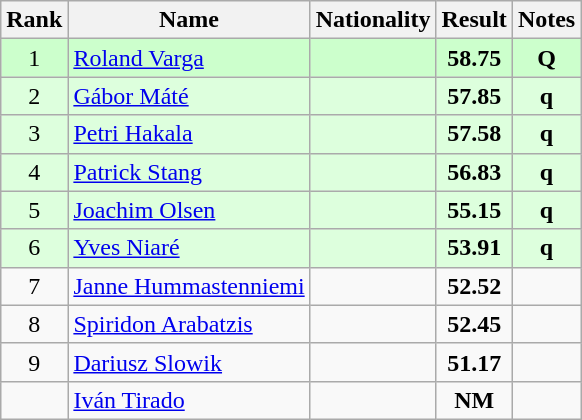<table class="wikitable sortable" style="text-align:center">
<tr>
<th>Rank</th>
<th>Name</th>
<th>Nationality</th>
<th>Result</th>
<th>Notes</th>
</tr>
<tr bgcolor=ccffcc>
<td>1</td>
<td align=left><a href='#'>Roland Varga</a></td>
<td align=left></td>
<td><strong>58.75</strong></td>
<td><strong>Q</strong></td>
</tr>
<tr bgcolor=ddffdd>
<td>2</td>
<td align=left><a href='#'>Gábor Máté</a></td>
<td align=left></td>
<td><strong>57.85</strong></td>
<td><strong>q</strong></td>
</tr>
<tr bgcolor=ddffdd>
<td>3</td>
<td align=left><a href='#'>Petri Hakala</a></td>
<td align=left></td>
<td><strong>57.58</strong></td>
<td><strong>q</strong></td>
</tr>
<tr bgcolor=ddffdd>
<td>4</td>
<td align=left><a href='#'>Patrick Stang</a></td>
<td align=left></td>
<td><strong>56.83</strong></td>
<td><strong>q</strong></td>
</tr>
<tr bgcolor=ddffdd>
<td>5</td>
<td align=left><a href='#'>Joachim Olsen</a></td>
<td align=left></td>
<td><strong>55.15</strong></td>
<td><strong>q</strong></td>
</tr>
<tr bgcolor=ddffdd>
<td>6</td>
<td align=left><a href='#'>Yves Niaré</a></td>
<td align=left></td>
<td><strong>53.91</strong></td>
<td><strong>q</strong></td>
</tr>
<tr>
<td>7</td>
<td align=left><a href='#'>Janne Hummastenniemi</a></td>
<td align=left></td>
<td><strong>52.52</strong></td>
<td></td>
</tr>
<tr>
<td>8</td>
<td align=left><a href='#'>Spiridon Arabatzis</a></td>
<td align=left></td>
<td><strong>52.45</strong></td>
<td></td>
</tr>
<tr>
<td>9</td>
<td align=left><a href='#'>Dariusz Slowik</a></td>
<td align=left></td>
<td><strong>51.17</strong></td>
<td></td>
</tr>
<tr>
<td></td>
<td align=left><a href='#'>Iván Tirado</a></td>
<td align=left></td>
<td><strong>NM</strong></td>
<td></td>
</tr>
</table>
